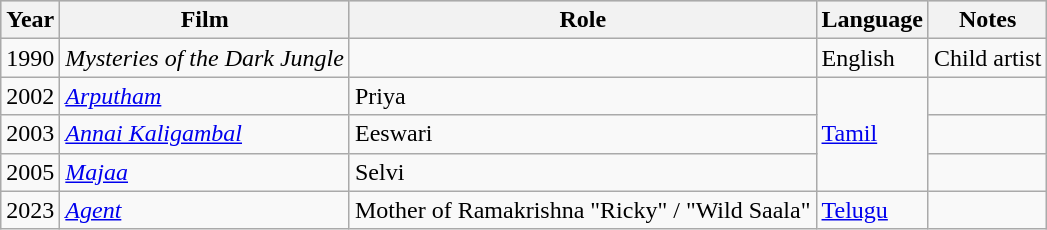<table class="wikitable">
<tr style="background:#ccc; text-align:center;">
<th>Year</th>
<th>Film</th>
<th>Role</th>
<th>Language</th>
<th>Notes</th>
</tr>
<tr>
<td>1990</td>
<td><em>Mysteries of the Dark Jungle</em></td>
<td></td>
<td>English</td>
<td>Child artist</td>
</tr>
<tr>
<td>2002</td>
<td><em><a href='#'>Arputham</a></em></td>
<td>Priya</td>
<td rowspan="3"><a href='#'>Tamil</a></td>
<td></td>
</tr>
<tr>
<td>2003</td>
<td><em><a href='#'>Annai Kaligambal</a></em></td>
<td>Eeswari</td>
<td></td>
</tr>
<tr>
<td>2005</td>
<td><em><a href='#'>Majaa</a></em></td>
<td>Selvi</td>
<td></td>
</tr>
<tr>
<td>2023</td>
<td><em><a href='#'>Agent</a></em></td>
<td>Mother of Ramakrishna "Ricky" / "Wild Saala"</td>
<td><a href='#'>Telugu</a></td>
</tr>
</table>
